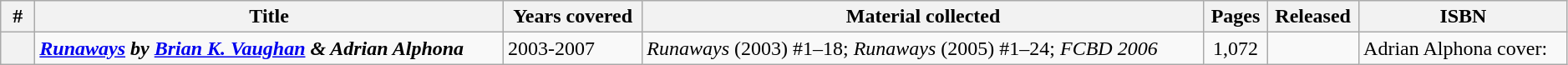<table class="wikitable sortable" width="99%">
<tr>
<th class="unsortable" width="20px">#</th>
<th>Title</th>
<th>Years covered</th>
<th class="unsortable">Material collected</th>
<th>Pages</th>
<th>Released</th>
<th class="unsortable">ISBN</th>
</tr>
<tr>
<th style="background-color: light grey;"></th>
<td><strong><em><a href='#'>Runaways</a> by <a href='#'>Brian K. Vaughan</a> & Adrian Alphona</em></strong></td>
<td>2003-2007</td>
<td><em>Runaways</em> (2003) #1–18; <em>Runaways</em> (2005) #1–24; <em>FCBD 2006</em></td>
<td style="text-align: center;">1,072</td>
<td></td>
<td>Adrian Alphona cover: </td>
</tr>
</table>
